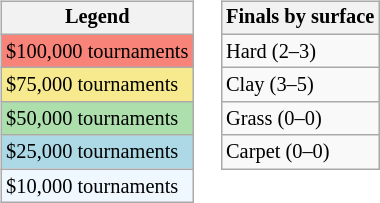<table>
<tr valign=top>
<td><br><table class=wikitable style="font-size:85%">
<tr>
<th>Legend</th>
</tr>
<tr style="background:#f88379;">
<td>$100,000 tournaments</td>
</tr>
<tr style="background:#f7e98e;">
<td>$75,000 tournaments</td>
</tr>
<tr style="background:#addfad;">
<td>$50,000 tournaments</td>
</tr>
<tr style="background:lightblue;">
<td>$25,000 tournaments</td>
</tr>
<tr style="background:#f0f8ff;">
<td>$10,000 tournaments</td>
</tr>
</table>
</td>
<td><br><table class=wikitable style="font-size:85%">
<tr>
<th>Finals by surface</th>
</tr>
<tr>
<td>Hard (2–3)</td>
</tr>
<tr>
<td>Clay (3–5)</td>
</tr>
<tr>
<td>Grass (0–0)</td>
</tr>
<tr>
<td>Carpet (0–0)</td>
</tr>
</table>
</td>
</tr>
</table>
